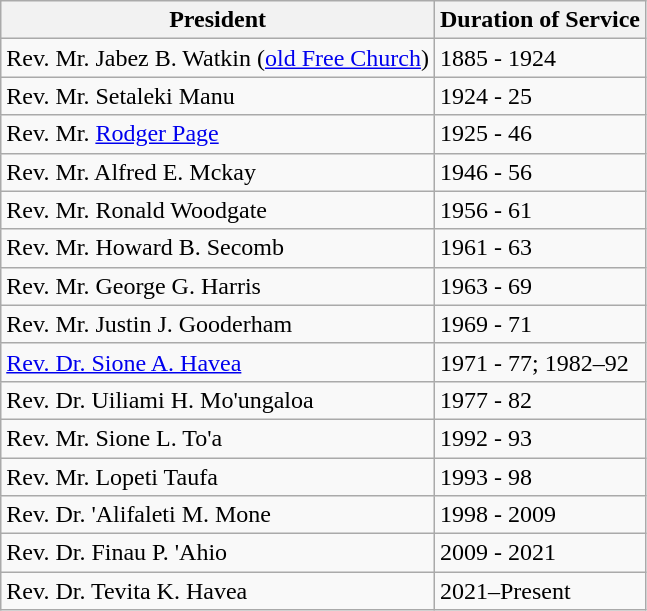<table class="wikitable">
<tr>
<th>President</th>
<th>Duration of Service</th>
</tr>
<tr>
<td>Rev. Mr. Jabez B. Watkin (<a href='#'>old Free Church</a>)</td>
<td>1885 - 1924</td>
</tr>
<tr>
<td>Rev. Mr. Setaleki Manu</td>
<td>1924 - 25</td>
</tr>
<tr>
<td>Rev. Mr. <a href='#'>Rodger Page</a></td>
<td>1925 - 46</td>
</tr>
<tr>
<td>Rev. Mr. Alfred E. Mckay</td>
<td>1946 - 56</td>
</tr>
<tr>
<td>Rev. Mr. Ronald Woodgate</td>
<td>1956 - 61</td>
</tr>
<tr>
<td>Rev. Mr. Howard B. Secomb</td>
<td>1961 - 63</td>
</tr>
<tr>
<td>Rev. Mr. George G. Harris</td>
<td>1963 - 69</td>
</tr>
<tr>
<td>Rev. Mr. Justin J. Gooderham</td>
<td>1969 - 71</td>
</tr>
<tr>
<td><a href='#'>Rev. Dr. Sione A. Havea</a></td>
<td>1971 - 77; 1982–92</td>
</tr>
<tr>
<td>Rev. Dr. Uiliami H. Mo'ungaloa</td>
<td>1977 - 82</td>
</tr>
<tr>
<td>Rev. Mr. Sione L. To'a</td>
<td>1992 - 93</td>
</tr>
<tr>
<td>Rev. Mr. Lopeti Taufa</td>
<td>1993 - 98</td>
</tr>
<tr>
<td>Rev. Dr. 'Alifaleti M. Mone</td>
<td>1998 - 2009</td>
</tr>
<tr>
<td>Rev. Dr. Finau P. 'Ahio</td>
<td>2009 - 2021</td>
</tr>
<tr>
<td>Rev. Dr. Tevita K. Havea</td>
<td>2021–Present</td>
</tr>
</table>
